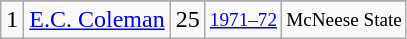<table class="wikitable">
<tr>
</tr>
<tr>
<td>1</td>
<td><a href='#'>E.C. Coleman</a></td>
<td>25</td>
<td style="font-size:80%;"><a href='#'>1971–72</a></td>
<td style="font-size:80%;">McNeese State</td>
</tr>
</table>
